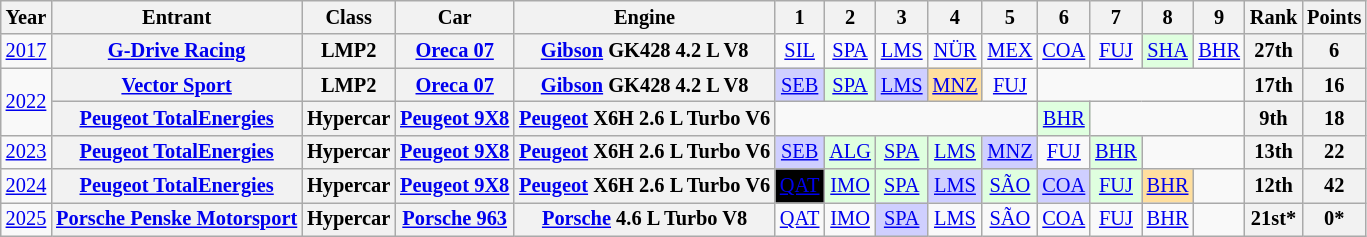<table class="wikitable" style="text-align:center; font-size:85%">
<tr>
<th>Year</th>
<th>Entrant</th>
<th>Class</th>
<th>Car</th>
<th>Engine</th>
<th>1</th>
<th>2</th>
<th>3</th>
<th>4</th>
<th>5</th>
<th>6</th>
<th>7</th>
<th>8</th>
<th>9</th>
<th>Rank</th>
<th>Points</th>
</tr>
<tr>
<td><a href='#'>2017</a></td>
<th nowrap><a href='#'>G-Drive Racing</a></th>
<th>LMP2</th>
<th nowrap><a href='#'>Oreca 07</a></th>
<th nowrap><a href='#'>Gibson</a> GK428 4.2 L V8</th>
<td><a href='#'>SIL</a></td>
<td><a href='#'>SPA</a></td>
<td><a href='#'>LMS</a></td>
<td><a href='#'>NÜR</a></td>
<td><a href='#'>MEX</a></td>
<td><a href='#'>COA</a></td>
<td><a href='#'>FUJ</a></td>
<td style="background:#DFFFDF;"><a href='#'>SHA</a><br></td>
<td><a href='#'>BHR</a></td>
<th>27th</th>
<th>6</th>
</tr>
<tr>
<td rowspan=2><a href='#'>2022</a></td>
<th nowrap><a href='#'>Vector Sport</a></th>
<th>LMP2</th>
<th nowrap><a href='#'>Oreca 07</a></th>
<th nowrap><a href='#'>Gibson</a> GK428 4.2 L V8</th>
<td style="background:#CFCFFF;"><a href='#'>SEB</a><br></td>
<td style="background:#DFFFDF;"><a href='#'>SPA</a><br></td>
<td style="background:#CFCFFF;"><a href='#'>LMS</a><br></td>
<td style="background:#FFDF9F;"><a href='#'>MNZ</a><br></td>
<td><a href='#'>FUJ</a></td>
<td colspan=4></td>
<th>17th</th>
<th>16</th>
</tr>
<tr>
<th nowrap><a href='#'>Peugeot TotalEnergies</a></th>
<th>Hypercar</th>
<th nowrap><a href='#'>Peugeot 9X8</a></th>
<th nowrap><a href='#'>Peugeot</a> X6H 2.6 L Turbo V6</th>
<td colspan=5></td>
<td style="background:#DFFFDF;"><a href='#'>BHR</a><br></td>
<td colspan=3></td>
<th>9th</th>
<th>18</th>
</tr>
<tr>
<td><a href='#'>2023</a></td>
<th nowrap><a href='#'>Peugeot TotalEnergies</a></th>
<th>Hypercar</th>
<th nowrap><a href='#'>Peugeot 9X8</a></th>
<th nowrap><a href='#'>Peugeot</a> X6H 2.6 L Turbo V6</th>
<td style="background:#CFCFFF;"><a href='#'>SEB</a><br></td>
<td style="background:#DFFFDF;"><a href='#'>ALG</a><br></td>
<td style="background:#DFFFDF;"><a href='#'>SPA</a><br></td>
<td style="background:#DFFFDF;"><a href='#'>LMS</a><br></td>
<td style="background:#CFCFFF;"><a href='#'>MNZ</a><br></td>
<td><a href='#'>FUJ</a></td>
<td style="background:#DFFFDF;"><a href='#'>BHR</a><br></td>
<td colspan=2></td>
<th>13th</th>
<th>22</th>
</tr>
<tr>
<td><a href='#'>2024</a></td>
<th nowrap><a href='#'>Peugeot TotalEnergies</a></th>
<th>Hypercar</th>
<th nowrap><a href='#'>Peugeot 9X8</a></th>
<th nowrap><a href='#'>Peugeot</a> X6H 2.6 L Turbo V6</th>
<td style="background:#000000; color:white"><a href='#'><span>QAT</span></a><br></td>
<td style="background:#DFFFDF;"><a href='#'>IMO</a><br></td>
<td style="background:#DFFFDF;"><a href='#'>SPA</a><br></td>
<td style="background:#CFCFFF;"><a href='#'>LMS</a><br></td>
<td style="background:#DFFFDF;"><a href='#'>SÃO</a><br></td>
<td style="background:#CFCFFF;"><a href='#'>COA</a><br></td>
<td style="background:#DFFFDF;"><a href='#'>FUJ</a><br></td>
<td style="background:#FFDF9F;"><a href='#'>BHR</a><br></td>
<td></td>
<th>12th</th>
<th>42</th>
</tr>
<tr>
<td><a href='#'>2025</a></td>
<th><a href='#'>Porsche Penske Motorsport</a></th>
<th>Hypercar</th>
<th><a href='#'>Porsche 963</a></th>
<th><a href='#'>Porsche</a> 4.6 L Turbo V8</th>
<td><a href='#'>QAT</a></td>
<td><a href='#'>IMO</a></td>
<td style="background:#CFCFFF;"><a href='#'>SPA</a><br></td>
<td style="background:#;"><a href='#'>LMS</a><br></td>
<td><a href='#'>SÃO</a></td>
<td><a href='#'>COA</a></td>
<td><a href='#'>FUJ</a></td>
<td><a href='#'>BHR</a></td>
<td></td>
<th>21st*</th>
<th>0*</th>
</tr>
</table>
